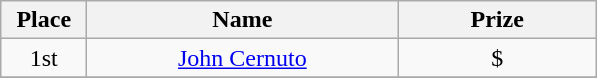<table class="wikitable">
<tr>
<th width="50">Place</th>
<th width="200">Name</th>
<th width="125">Prize</th>
</tr>
<tr>
<td align = "center">1st</td>
<td align = "center"><a href='#'>John Cernuto</a></td>
<td align = "center">$</td>
</tr>
<tr>
</tr>
</table>
